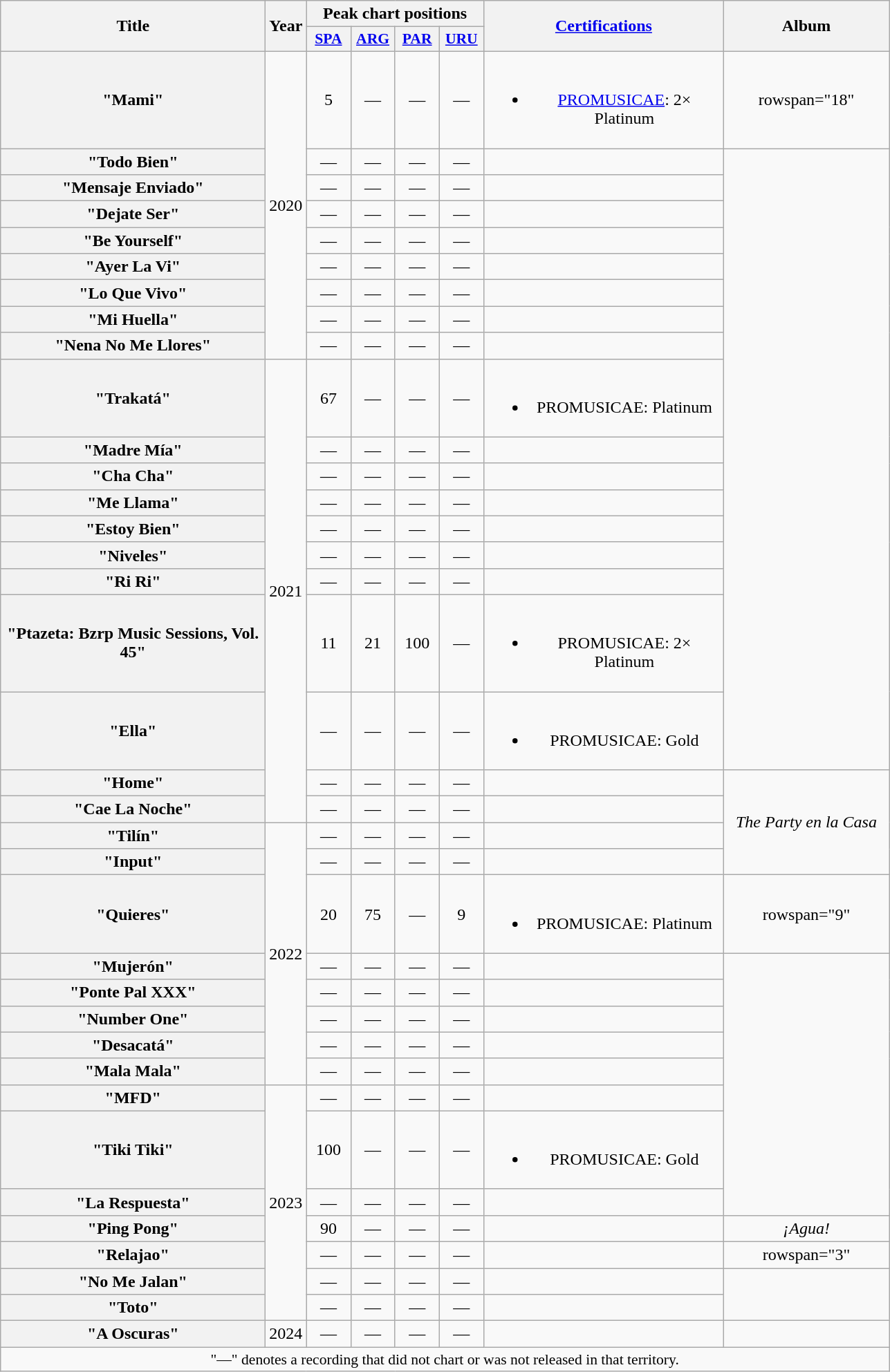<table class="wikitable plainrowheaders" style="text-align:center;">
<tr>
<th scope="col" rowspan="2" style="width:15.5em;">Title</th>
<th scope="col" rowspan="2" style="width:1em;">Year</th>
<th scope="col" colspan="4">Peak chart positions</th>
<th scope="col" rowspan="2" style="width:14em;"><a href='#'>Certifications</a></th>
<th scope="col" rowspan="2" style="width:9.5em;">Album</th>
</tr>
<tr>
<th scope="col" style="width:2.5em;font-size:90%;"><a href='#'>SPA</a><br></th>
<th scope="col" style="width:2.5em;font-size:90%;"><a href='#'>ARG</a><br></th>
<th scope="col" style="width:2.5em;font-size:90%;"><a href='#'>PAR</a><br></th>
<th scope="col" style="width:2.5em;font-size:90%;"><a href='#'>URU</a><br></th>
</tr>
<tr>
<th scope="row">"Mami"</th>
<td rowspan="9">2020</td>
<td>5</td>
<td>—</td>
<td>—</td>
<td>—</td>
<td><br><ul><li><a href='#'>PROMUSICAE</a>: 2× Platinum</li></ul></td>
<td>rowspan="18" </td>
</tr>
<tr>
<th scope="row">"Todo Bien"</th>
<td>—</td>
<td>—</td>
<td>—</td>
<td>—</td>
<td></td>
</tr>
<tr>
<th scope="row">"Mensaje Enviado"</th>
<td>—</td>
<td>—</td>
<td>—</td>
<td>—</td>
<td></td>
</tr>
<tr>
<th scope="row">"Dejate Ser"</th>
<td>—</td>
<td>—</td>
<td>—</td>
<td>—</td>
<td></td>
</tr>
<tr>
<th scope="row">"Be Yourself"</th>
<td>—</td>
<td>—</td>
<td>—</td>
<td>—</td>
<td></td>
</tr>
<tr>
<th scope="row">"Ayer La Vi"</th>
<td>—</td>
<td>—</td>
<td>—</td>
<td>—</td>
<td></td>
</tr>
<tr>
<th scope="row">"Lo Que Vivo"</th>
<td>—</td>
<td>—</td>
<td>—</td>
<td>—</td>
<td></td>
</tr>
<tr>
<th scope="row">"Mi Huella"</th>
<td>—</td>
<td>—</td>
<td>—</td>
<td>—</td>
<td></td>
</tr>
<tr>
<th scope="row">"Nena No Me Llores"</th>
<td>—</td>
<td>—</td>
<td>—</td>
<td>—</td>
<td></td>
</tr>
<tr>
<th scope="row">"Trakatá"<br></th>
<td rowspan="11">2021</td>
<td>67</td>
<td>—</td>
<td>—</td>
<td>—</td>
<td><br><ul><li>PROMUSICAE: Platinum</li></ul></td>
</tr>
<tr>
<th scope="row">"Madre Mía"<br></th>
<td>—</td>
<td>—</td>
<td>—</td>
<td>—</td>
<td></td>
</tr>
<tr>
<th scope="row">"Cha Cha"<br></th>
<td>—</td>
<td>—</td>
<td>—</td>
<td>—</td>
<td></td>
</tr>
<tr>
<th scope="row">"Me Llama"</th>
<td>—</td>
<td>—</td>
<td>—</td>
<td>—</td>
<td></td>
</tr>
<tr>
<th scope="row">"Estoy Bien"</th>
<td>—</td>
<td>—</td>
<td>—</td>
<td>—</td>
<td></td>
</tr>
<tr>
<th scope="row">"Niveles"</th>
<td>—</td>
<td>—</td>
<td>—</td>
<td>—</td>
<td></td>
</tr>
<tr>
<th scope="row">"Ri Ri"</th>
<td>—</td>
<td>—</td>
<td>—</td>
<td>—</td>
<td></td>
</tr>
<tr>
<th scope="row">"Ptazeta: Bzrp Music Sessions, Vol. 45"<br></th>
<td>11</td>
<td>21</td>
<td>100</td>
<td>—</td>
<td><br><ul><li>PROMUSICAE: 2× Platinum</li></ul></td>
</tr>
<tr>
<th scope="row">"Ella"<br></th>
<td>—</td>
<td>—</td>
<td>—</td>
<td>—</td>
<td><br><ul><li>PROMUSICAE: Gold</li></ul></td>
</tr>
<tr>
<th scope="row">"Home"</th>
<td>—</td>
<td>—</td>
<td>—</td>
<td>—</td>
<td></td>
<td rowspan="4"><em>The Party en la Casa</em></td>
</tr>
<tr>
<th scope="row">"Cae La Noche"</th>
<td>—</td>
<td>—</td>
<td>—</td>
<td>—</td>
<td></td>
</tr>
<tr>
<th scope="row">"Tilín"</th>
<td rowspan="8">2022</td>
<td>—</td>
<td>—</td>
<td>—</td>
<td>—</td>
<td></td>
</tr>
<tr>
<th scope="row">"Input"</th>
<td>—</td>
<td>—</td>
<td>—</td>
<td>—</td>
<td></td>
</tr>
<tr>
<th scope="row">"Quieres"<br></th>
<td>20</td>
<td>75</td>
<td>—</td>
<td>9</td>
<td><br><ul><li>PROMUSICAE: Platinum</li></ul></td>
<td>rowspan="9" </td>
</tr>
<tr>
<th scope="row">"Mujerón"<br></th>
<td>—</td>
<td>—</td>
<td>—</td>
<td>—</td>
<td></td>
</tr>
<tr>
<th scope="row">"Ponte Pal XXX"</th>
<td>—</td>
<td>—</td>
<td>—</td>
<td>—</td>
<td></td>
</tr>
<tr>
<th scope="row">"Number One"<br></th>
<td>—</td>
<td>—</td>
<td>—</td>
<td>—</td>
<td></td>
</tr>
<tr>
<th scope="row">"Desacatá"<br></th>
<td>—</td>
<td>—</td>
<td>—</td>
<td>—</td>
<td></td>
</tr>
<tr>
<th scope="row">"Mala Mala"</th>
<td>—</td>
<td>—</td>
<td>—</td>
<td>—</td>
<td></td>
</tr>
<tr>
<th scope="row">"MFD"</th>
<td rowspan="7">2023</td>
<td>—</td>
<td>—</td>
<td>—</td>
<td>—</td>
<td></td>
</tr>
<tr>
<th scope="row">"Tiki Tiki"<br></th>
<td>100</td>
<td>—</td>
<td>—</td>
<td>—</td>
<td><br><ul><li>PROMUSICAE: Gold</li></ul></td>
</tr>
<tr>
<th scope="row">"La Respuesta"<br></th>
<td>—</td>
<td>—</td>
<td>—</td>
<td>—</td>
<td></td>
</tr>
<tr>
<th scope="row">"Ping Pong"<br></th>
<td>90</td>
<td>—</td>
<td>—</td>
<td>—</td>
<td></td>
<td><em>¡Agua!</em></td>
</tr>
<tr>
<th scope="row">"Relajao"</th>
<td>—</td>
<td>—</td>
<td>—</td>
<td>—</td>
<td></td>
<td>rowspan="3" </td>
</tr>
<tr>
<th scope="row">"No Me Jalan"</th>
<td>—</td>
<td>—</td>
<td>—</td>
<td>—</td>
<td></td>
</tr>
<tr>
<th scope="row">"Toto"</th>
<td>—</td>
<td>—</td>
<td>—</td>
<td>—</td>
<td></td>
</tr>
<tr>
<th scope="row">"A Oscuras"<br></th>
<td>2024</td>
<td>—</td>
<td>—</td>
<td>—</td>
<td>—</td>
<td></td>
<td></td>
</tr>
<tr>
<td colspan="14" style="font-size:90%">"—" denotes a recording that did not chart or was not released in that territory.</td>
</tr>
</table>
